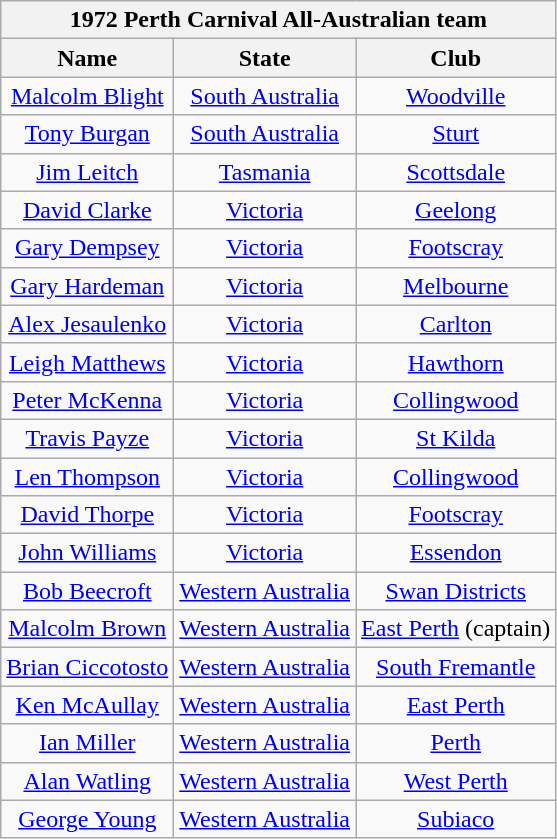<table class="wikitable" style="text-align: center">
<tr>
<th colspan="10">1972 Perth Carnival All-Australian team</th>
</tr>
<tr>
<th>Name</th>
<th>State</th>
<th>Club</th>
</tr>
<tr>
<td><a href='#'>Malcolm Blight</a></td>
<td><a href='#'>South Australia</a></td>
<td><a href='#'>Woodville</a></td>
</tr>
<tr>
<td><a href='#'>Tony Burgan</a></td>
<td><a href='#'>South Australia</a></td>
<td><a href='#'>Sturt</a></td>
</tr>
<tr>
<td><a href='#'>Jim Leitch</a></td>
<td><a href='#'>Tasmania</a></td>
<td><a href='#'>Scottsdale</a></td>
</tr>
<tr>
<td><a href='#'>David Clarke</a></td>
<td><a href='#'>Victoria</a></td>
<td><a href='#'>Geelong</a></td>
</tr>
<tr>
<td><a href='#'>Gary Dempsey</a></td>
<td><a href='#'>Victoria</a></td>
<td><a href='#'>Footscray</a></td>
</tr>
<tr>
<td><a href='#'>Gary Hardeman</a></td>
<td><a href='#'>Victoria</a></td>
<td><a href='#'>Melbourne</a></td>
</tr>
<tr>
<td><a href='#'>Alex Jesaulenko</a></td>
<td><a href='#'>Victoria</a></td>
<td><a href='#'>Carlton</a></td>
</tr>
<tr>
<td><a href='#'>Leigh Matthews</a></td>
<td><a href='#'>Victoria</a></td>
<td><a href='#'>Hawthorn</a></td>
</tr>
<tr>
<td><a href='#'>Peter McKenna</a></td>
<td><a href='#'>Victoria</a></td>
<td><a href='#'>Collingwood</a></td>
</tr>
<tr>
<td><a href='#'>Travis Payze</a></td>
<td><a href='#'>Victoria</a></td>
<td><a href='#'>St Kilda</a></td>
</tr>
<tr>
<td><a href='#'>Len Thompson</a></td>
<td><a href='#'>Victoria</a></td>
<td><a href='#'>Collingwood</a></td>
</tr>
<tr>
<td><a href='#'>David Thorpe</a></td>
<td><a href='#'>Victoria</a></td>
<td><a href='#'>Footscray</a></td>
</tr>
<tr>
<td><a href='#'>John Williams</a></td>
<td><a href='#'>Victoria</a></td>
<td><a href='#'>Essendon</a></td>
</tr>
<tr>
<td><a href='#'>Bob Beecroft</a></td>
<td><a href='#'>Western Australia</a></td>
<td><a href='#'>Swan Districts</a></td>
</tr>
<tr>
<td><a href='#'>Malcolm Brown</a></td>
<td><a href='#'>Western Australia</a></td>
<td><a href='#'>East Perth</a> (captain)</td>
</tr>
<tr>
<td><a href='#'>Brian Ciccotosto</a></td>
<td><a href='#'>Western Australia</a></td>
<td><a href='#'>South Fremantle</a></td>
</tr>
<tr>
<td><a href='#'>Ken McAullay</a></td>
<td><a href='#'>Western Australia</a></td>
<td><a href='#'>East Perth</a></td>
</tr>
<tr>
<td><a href='#'>Ian Miller</a></td>
<td><a href='#'>Western Australia</a></td>
<td><a href='#'>Perth</a></td>
</tr>
<tr>
<td><a href='#'>Alan Watling</a></td>
<td><a href='#'>Western Australia</a></td>
<td><a href='#'>West Perth</a></td>
</tr>
<tr>
<td><a href='#'>George Young</a></td>
<td><a href='#'>Western Australia</a></td>
<td><a href='#'>Subiaco</a></td>
</tr>
</table>
